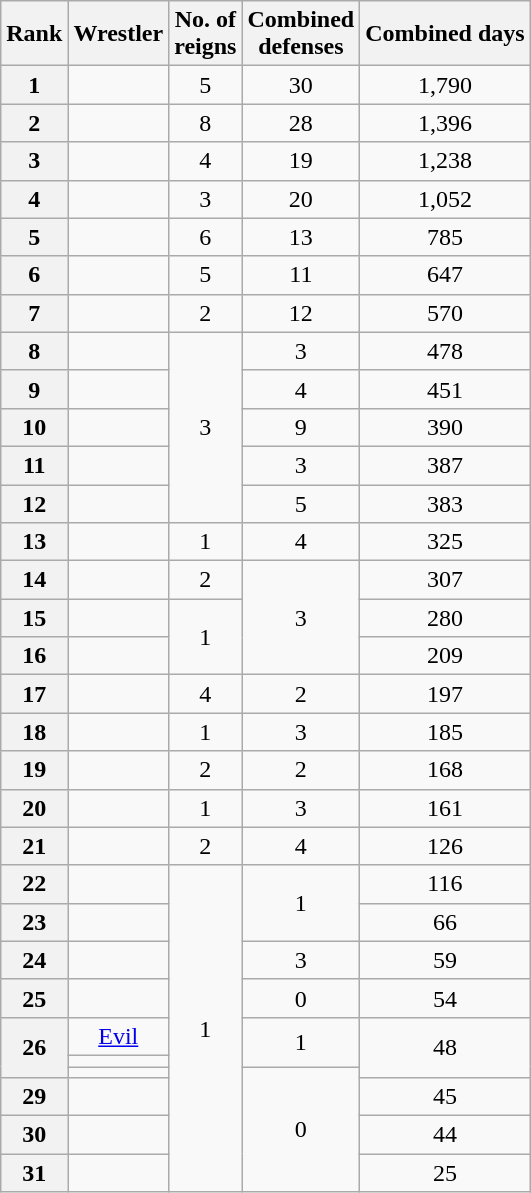<table class="wikitable sortable" style="text-align:center;">
<tr>
<th>Rank</th>
<th>Wrestler</th>
<th>No. of<br>reigns</th>
<th>Combined<br>defenses</th>
<th>Combined days</th>
</tr>
<tr>
<th>1</th>
<td></td>
<td>5</td>
<td>30</td>
<td>1,790</td>
</tr>
<tr>
<th>2</th>
<td></td>
<td>8</td>
<td>28</td>
<td>1,396</td>
</tr>
<tr>
<th>3</th>
<td></td>
<td>4</td>
<td>19</td>
<td>1,238</td>
</tr>
<tr>
<th>4</th>
<td></td>
<td>3</td>
<td>20</td>
<td>1,052</td>
</tr>
<tr>
<th>5</th>
<td></td>
<td>6</td>
<td>13</td>
<td>785</td>
</tr>
<tr>
<th>6</th>
<td></td>
<td>5</td>
<td>11</td>
<td>647</td>
</tr>
<tr>
<th>7</th>
<td></td>
<td>2</td>
<td>12</td>
<td>570</td>
</tr>
<tr>
<th>8</th>
<td></td>
<td rowspan="5">3</td>
<td>3</td>
<td>478</td>
</tr>
<tr>
<th>9</th>
<td></td>
<td>4</td>
<td>451</td>
</tr>
<tr>
<th>10</th>
<td></td>
<td>9</td>
<td>390</td>
</tr>
<tr>
<th>11</th>
<td></td>
<td>3</td>
<td>387</td>
</tr>
<tr>
<th>12</th>
<td></td>
<td>5</td>
<td>383</td>
</tr>
<tr>
<th>13</th>
<td></td>
<td>1</td>
<td>4</td>
<td>325</td>
</tr>
<tr>
<th>14</th>
<td></td>
<td>2</td>
<td rowspan="3">3</td>
<td>307</td>
</tr>
<tr>
<th>15</th>
<td></td>
<td rowspan="2">1</td>
<td>280</td>
</tr>
<tr>
<th>16</th>
<td></td>
<td>209</td>
</tr>
<tr>
<th>17</th>
<td></td>
<td>4</td>
<td>2</td>
<td>197</td>
</tr>
<tr>
<th>18</th>
<td></td>
<td>1</td>
<td>3</td>
<td>185</td>
</tr>
<tr>
<th>19</th>
<td></td>
<td>2</td>
<td>2</td>
<td>168</td>
</tr>
<tr>
<th>20</th>
<td></td>
<td>1</td>
<td>3</td>
<td>161</td>
</tr>
<tr>
<th>21</th>
<td></td>
<td>2</td>
<td>4</td>
<td>126</td>
</tr>
<tr>
<th>22</th>
<td></td>
<td rowspan="10">1</td>
<td rowspan="2">1</td>
<td>116</td>
</tr>
<tr>
<th>23</th>
<td></td>
<td>66</td>
</tr>
<tr>
<th>24</th>
<td></td>
<td>3</td>
<td>59</td>
</tr>
<tr>
<th>25</th>
<td></td>
<td>0</td>
<td>54</td>
</tr>
<tr>
<th rowspan="3">26</th>
<td {{sort><a href='#'>Evil</a></td>
<td rowspan="2">1</td>
<td rowspan="3">48</td>
</tr>
<tr>
<td></td>
</tr>
<tr>
<td></td>
<td rowspan="4">0</td>
</tr>
<tr>
<th>29</th>
<td></td>
<td>45</td>
</tr>
<tr>
<th>30</th>
<td></td>
<td>44</td>
</tr>
<tr>
<th>31</th>
<td></td>
<td>25</td>
</tr>
</table>
